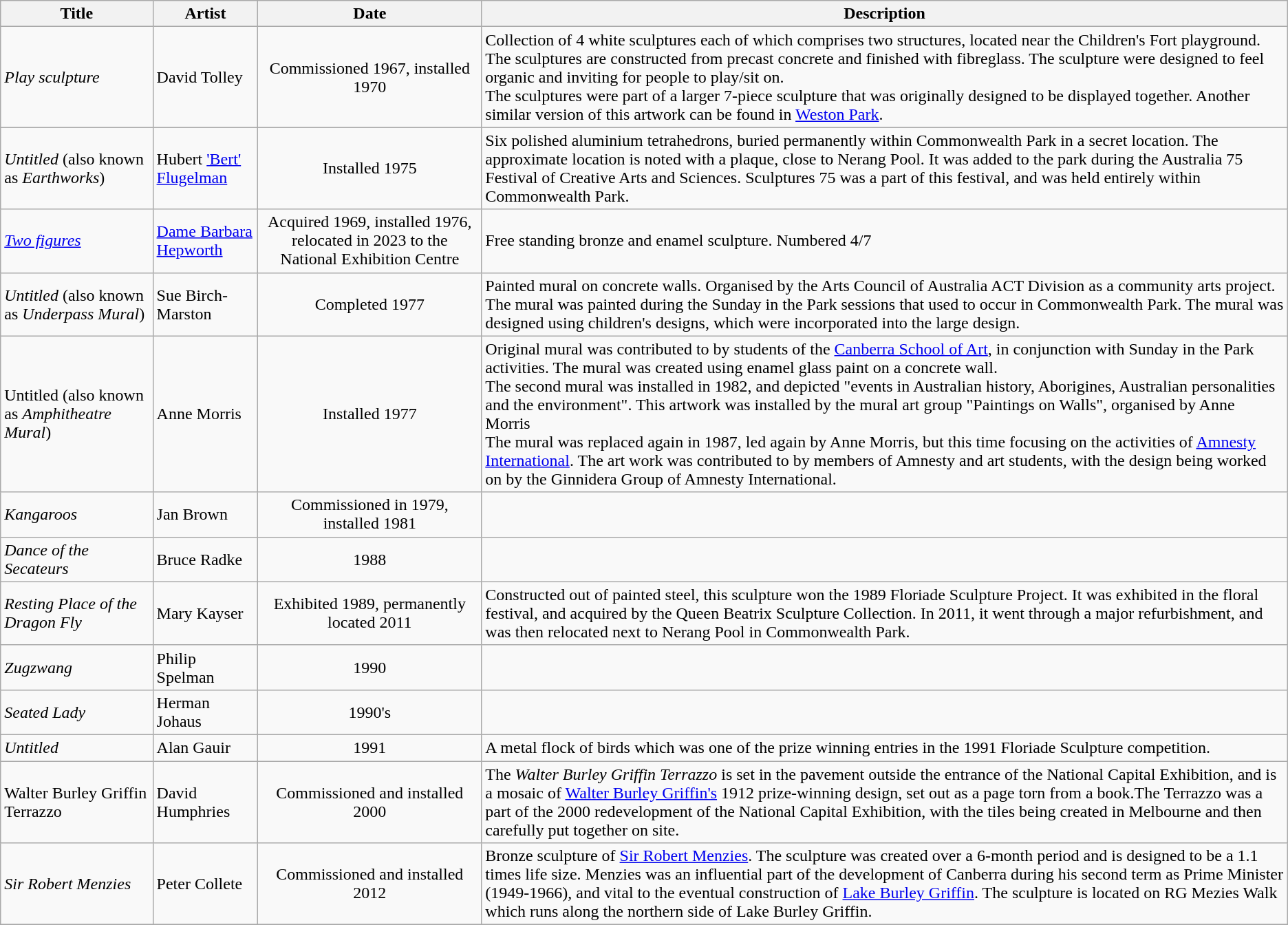<table class="wikitable">
<tr>
<th>Title</th>
<th>Artist</th>
<th>Date</th>
<th>Description</th>
</tr>
<tr>
<td><em>Play sculpture</em></td>
<td>David Tolley</td>
<td align="center">Commissioned 1967, installed 1970</td>
<td>Collection of 4 white sculptures each of which comprises two structures, located near the Children's Fort playground. The sculptures are constructed from precast concrete and finished with fibreglass. The sculpture were designed to feel organic and inviting for people to play/sit on.<br>The sculptures were part of a larger 7-piece sculpture that was originally designed to be displayed together. Another similar version of this artwork can be found in <a href='#'>Weston Park</a>.</td>
</tr>
<tr>
<td><em>Untitled</em> (also known as <em>Earthworks</em>)</td>
<td>Hubert <a href='#'>'Bert' Flugelman</a></td>
<td align="center">Installed 1975</td>
<td>Six polished aluminium tetrahedrons, buried permanently within Commonwealth Park in a secret location. The approximate location is noted with a plaque, close to Nerang Pool. It was added to the park during the Australia 75 Festival of Creative Arts and Sciences. Sculptures 75 was a part of this festival, and was held entirely within Commonwealth Park.</td>
</tr>
<tr>
<td><em><a href='#'>Two figures</a></em></td>
<td><a href='#'>Dame Barbara Hepworth</a></td>
<td align="center">Acquired 1969, installed 1976, relocated in 2023 to the National Exhibition Centre</td>
<td>Free standing bronze and enamel sculpture. Numbered 4/7</td>
</tr>
<tr>
<td><em>Untitled </em>(also known as <em>Underpass Mural</em>)</td>
<td>Sue Birch-Marston</td>
<td align="center">Completed 1977</td>
<td>Painted mural on concrete walls. Organised  by the Arts Council of Australia ACT Division as a community arts project. The mural was painted during the Sunday in the Park sessions that used to occur in Commonwealth Park. The mural was designed using children's designs, which were incorporated into the large design.</td>
</tr>
<tr>
<td>Untitled (also known as <em>Amphitheatre Mural</em>)</td>
<td>Anne Morris</td>
<td align="center">Installed 1977</td>
<td>Original mural was contributed to by students of the <a href='#'>Canberra School of Art</a>, in conjunction with Sunday in the Park activities. The mural was created using enamel glass paint on a concrete wall.<br>The second mural was installed in 1982, and depicted "events in Australian history, Aborigines, Australian personalities and the environment". This artwork was installed by the mural art group "Paintings on Walls", organised by Anne Morris<br>The mural was replaced again in 1987, led again by Anne Morris, but this time focusing on the activities of <a href='#'>Amnesty International</a>. The art work was contributed to by members of Amnesty and art students, with the design being worked on by the Ginnidera Group of Amnesty International.</td>
</tr>
<tr>
<td><em>Kangaroos</em></td>
<td>Jan Brown</td>
<td align="center">Commissioned in 1979, installed 1981</td>
<td></td>
</tr>
<tr>
<td><em>Dance of the Secateurs</em></td>
<td>Bruce Radke</td>
<td align="center">1988</td>
<td></td>
</tr>
<tr>
<td><em>Resting Place of the Dragon Fly</em></td>
<td>Mary Kayser</td>
<td align="center">Exhibited 1989, permanently located 2011</td>
<td>Constructed out of painted steel, this sculpture won the 1989 Floriade Sculpture Project. It was exhibited in the floral festival, and acquired by the Queen Beatrix Sculpture Collection. In 2011, it went through a major refurbishment, and was then relocated next to Nerang Pool in Commonwealth Park.</td>
</tr>
<tr>
<td><em>Zugzwang</em></td>
<td>Philip Spelman</td>
<td align="center">1990</td>
<td></td>
</tr>
<tr>
<td><em>Seated Lady</em></td>
<td>Herman Johaus</td>
<td align="center">1990's</td>
<td></td>
</tr>
<tr>
<td><em>Untitled</em></td>
<td>Alan Gauir</td>
<td align="center">1991</td>
<td>A metal flock of birds which was one of the prize winning entries in the 1991 Floriade Sculpture competition.</td>
</tr>
<tr>
<td>Walter Burley Griffin Terrazzo</td>
<td>David Humphries</td>
<td align="center">Commissioned and installed 2000</td>
<td>The <em>Walter Burley Griffin Terrazzo</em> is set in the pavement outside the entrance of the National Capital Exhibition, and is a mosaic of <a href='#'>Walter Burley Griffin's</a> 1912 prize-winning design, set out as a page torn from a book.The Terrazzo was a part of the 2000 redevelopment of the National Capital Exhibition, with the tiles being created in Melbourne and then carefully put together on site.</td>
</tr>
<tr>
<td><em>Sir Robert Menzies</em></td>
<td>Peter Collete</td>
<td align="center">Commissioned and installed  2012</td>
<td>Bronze sculpture of <a href='#'>Sir Robert Menzies</a>. The sculpture was created over a 6-month period and is designed to be a 1.1 times life size. Menzies was an influential part of the development of Canberra during his second term as Prime Minister (1949-1966), and vital to the eventual construction of <a href='#'>Lake Burley Griffin</a>. The sculpture is located on RG Mezies Walk which runs along the northern side of Lake Burley Griffin.</td>
</tr>
<tr>
</tr>
</table>
